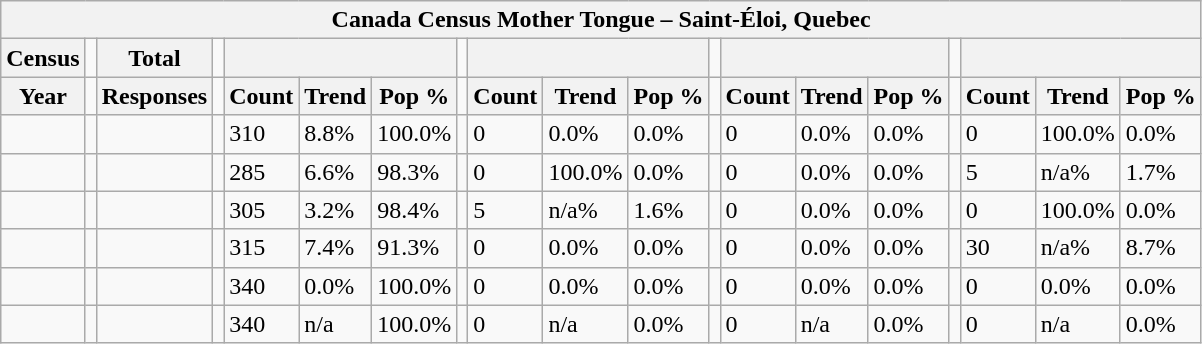<table class="wikitable">
<tr>
<th colspan="19">Canada Census Mother Tongue – Saint-Éloi, Quebec</th>
</tr>
<tr>
<th>Census</th>
<td></td>
<th>Total</th>
<td colspan="1"></td>
<th colspan="3"></th>
<td colspan="1"></td>
<th colspan="3"></th>
<td colspan="1"></td>
<th colspan="3"></th>
<td colspan="1"></td>
<th colspan="3"></th>
</tr>
<tr>
<th>Year</th>
<td></td>
<th>Responses</th>
<td></td>
<th>Count</th>
<th>Trend</th>
<th>Pop %</th>
<td></td>
<th>Count</th>
<th>Trend</th>
<th>Pop %</th>
<td></td>
<th>Count</th>
<th>Trend</th>
<th>Pop %</th>
<td></td>
<th>Count</th>
<th>Trend</th>
<th>Pop %</th>
</tr>
<tr>
<td></td>
<td></td>
<td></td>
<td></td>
<td>310</td>
<td> 8.8%</td>
<td>100.0%</td>
<td></td>
<td>0</td>
<td> 0.0%</td>
<td>0.0%</td>
<td></td>
<td>0</td>
<td> 0.0%</td>
<td>0.0%</td>
<td></td>
<td>0</td>
<td> 100.0%</td>
<td>0.0%</td>
</tr>
<tr>
<td></td>
<td></td>
<td></td>
<td></td>
<td>285</td>
<td> 6.6%</td>
<td>98.3%</td>
<td></td>
<td>0</td>
<td> 100.0%</td>
<td>0.0%</td>
<td></td>
<td>0</td>
<td> 0.0%</td>
<td>0.0%</td>
<td></td>
<td>5</td>
<td> n/a%</td>
<td>1.7%</td>
</tr>
<tr>
<td></td>
<td></td>
<td></td>
<td></td>
<td>305</td>
<td> 3.2%</td>
<td>98.4%</td>
<td></td>
<td>5</td>
<td> n/a%</td>
<td>1.6%</td>
<td></td>
<td>0</td>
<td> 0.0%</td>
<td>0.0%</td>
<td></td>
<td>0</td>
<td> 100.0%</td>
<td>0.0%</td>
</tr>
<tr>
<td></td>
<td></td>
<td></td>
<td></td>
<td>315</td>
<td> 7.4%</td>
<td>91.3%</td>
<td></td>
<td>0</td>
<td> 0.0%</td>
<td>0.0%</td>
<td></td>
<td>0</td>
<td> 0.0%</td>
<td>0.0%</td>
<td></td>
<td>30</td>
<td> n/a%</td>
<td>8.7%</td>
</tr>
<tr>
<td></td>
<td></td>
<td></td>
<td></td>
<td>340</td>
<td> 0.0%</td>
<td>100.0%</td>
<td></td>
<td>0</td>
<td> 0.0%</td>
<td>0.0%</td>
<td></td>
<td>0</td>
<td> 0.0%</td>
<td>0.0%</td>
<td></td>
<td>0</td>
<td> 0.0%</td>
<td>0.0%</td>
</tr>
<tr>
<td></td>
<td></td>
<td></td>
<td></td>
<td>340</td>
<td>n/a</td>
<td>100.0%</td>
<td></td>
<td>0</td>
<td>n/a</td>
<td>0.0%</td>
<td></td>
<td>0</td>
<td>n/a</td>
<td>0.0%</td>
<td></td>
<td>0</td>
<td>n/a</td>
<td>0.0%</td>
</tr>
</table>
